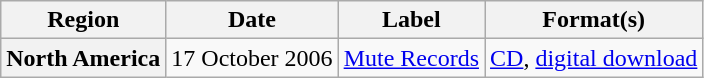<table class="wikitable plainrowheaders">
<tr>
<th scope="col">Region</th>
<th scope="col">Date</th>
<th scope="col">Label</th>
<th scope="col">Format(s)</th>
</tr>
<tr>
<th scope="row">North America</th>
<td>17 October 2006</td>
<td><a href='#'>Mute Records</a></td>
<td><a href='#'>CD</a>, <a href='#'>digital download</a></td>
</tr>
</table>
